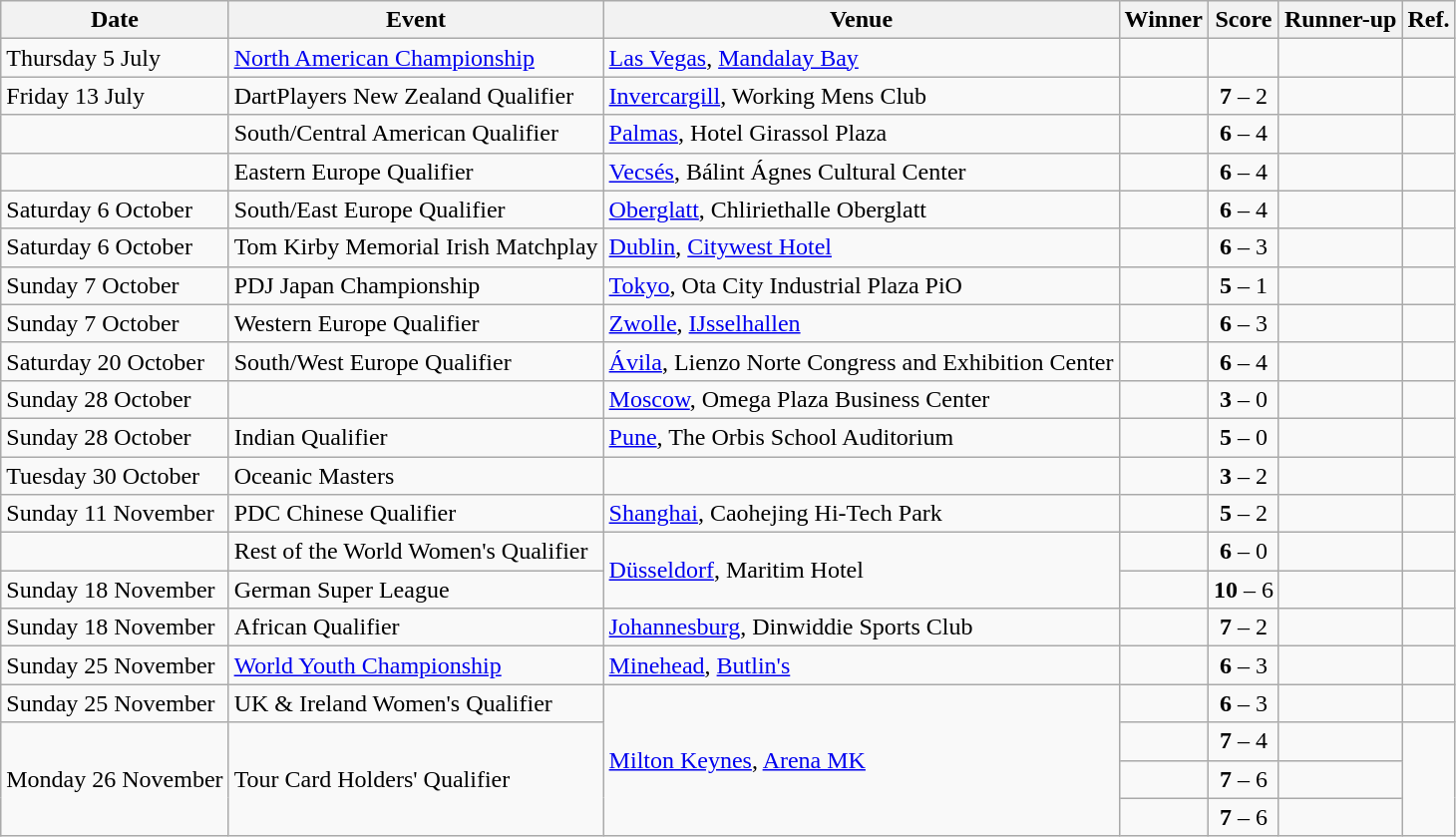<table class="wikitable">
<tr>
<th>Date</th>
<th>Event</th>
<th>Venue</th>
<th>Winner</th>
<th>Score</th>
<th>Runner-up</th>
<th>Ref.</th>
</tr>
<tr>
<td>Thursday 5 July</td>
<td><a href='#'>North American Championship</a></td>
<td> <a href='#'>Las Vegas</a>, <a href='#'>Mandalay Bay</a></td>
<td align=right></td>
<td align=center></td>
<td></td>
<td align="center"></td>
</tr>
<tr>
<td>Friday 13 July</td>
<td>DartPlayers New Zealand Qualifier</td>
<td> <a href='#'>Invercargill</a>, Working Mens Club</td>
<td align=right></td>
<td align=center><strong>7</strong> – 2</td>
<td></td>
<td align="center"></td>
</tr>
<tr>
<td></td>
<td>South/Central American Qualifier</td>
<td> <a href='#'>Palmas</a>, Hotel Girassol Plaza</td>
<td align=right></td>
<td align=center><strong>6</strong> – 4</td>
<td></td>
<td align=center></td>
</tr>
<tr>
<td></td>
<td>Eastern Europe Qualifier</td>
<td> <a href='#'>Vecsés</a>, Bálint Ágnes Cultural Center</td>
<td align=right></td>
<td align=center><strong>6</strong> – 4</td>
<td></td>
<td align=center></td>
</tr>
<tr>
<td>Saturday 6 October</td>
<td>South/East Europe Qualifier</td>
<td> <a href='#'>Oberglatt</a>, Chliriethalle Oberglatt</td>
<td align=right></td>
<td align=center><strong>6</strong> – 4</td>
<td></td>
<td align=center></td>
</tr>
<tr>
<td>Saturday 6 October</td>
<td>Tom Kirby Memorial Irish Matchplay</td>
<td> <a href='#'>Dublin</a>, <a href='#'>Citywest Hotel</a></td>
<td align=right></td>
<td align=center><strong>6</strong> – 3</td>
<td></td>
<td align=center></td>
</tr>
<tr>
<td>Sunday 7 October</td>
<td>PDJ Japan Championship</td>
<td> <a href='#'>Tokyo</a>, Ota City Industrial Plaza PiO</td>
<td align=right></td>
<td align=center><strong>5</strong> – 1</td>
<td></td>
<td align=center></td>
</tr>
<tr>
<td>Sunday 7 October</td>
<td>Western Europe Qualifier</td>
<td> <a href='#'>Zwolle</a>, <a href='#'>IJsselhallen</a></td>
<td align=right></td>
<td align=center><strong>6</strong> – 3</td>
<td></td>
<td align=center></td>
</tr>
<tr>
<td>Saturday 20 October</td>
<td>South/West Europe Qualifier</td>
<td> <a href='#'>Ávila</a>, Lienzo Norte Congress and Exhibition Center</td>
<td align=right></td>
<td align=center><strong>6</strong> – 4</td>
<td></td>
<td align=center></td>
</tr>
<tr>
<td>Sunday 28 October</td>
<td></td>
<td> <a href='#'>Moscow</a>, Omega Plaza Business Center</td>
<td align=right></td>
<td align=center><strong>3</strong> – 0</td>
<td></td>
<td align=center></td>
</tr>
<tr>
<td>Sunday 28 October</td>
<td>Indian Qualifier</td>
<td> <a href='#'>Pune</a>, The Orbis School Auditorium</td>
<td align=right></td>
<td align=center><strong>5</strong>  – 0</td>
<td></td>
<td align=center></td>
</tr>
<tr>
<td>Tuesday 30 October</td>
<td>Oceanic Masters</td>
<td></td>
<td align=right></td>
<td align=center><strong>3</strong>  – 2</td>
<td></td>
<td align=center></td>
</tr>
<tr>
<td>Sunday 11 November</td>
<td>PDC Chinese Qualifier</td>
<td> <a href='#'>Shanghai</a>, Caohejing Hi-Tech Park</td>
<td align=right></td>
<td align=center><strong>5</strong>  – 2</td>
<td></td>
<td align=center></td>
</tr>
<tr>
<td></td>
<td>Rest of the World Women's Qualifier</td>
<td rowspan="2"> <a href='#'>Düsseldorf</a>, Maritim Hotel</td>
<td align=right></td>
<td align=center><strong>6</strong>  – 0</td>
<td></td>
<td align=center></td>
</tr>
<tr>
<td>Sunday 18 November</td>
<td>German Super League</td>
<td align=right></td>
<td align=center><strong>10</strong> – 6</td>
<td></td>
<td align=center></td>
</tr>
<tr>
<td>Sunday 18 November</td>
<td>African Qualifier</td>
<td> <a href='#'>Johannesburg</a>, Dinwiddie Sports Club</td>
<td align=right></td>
<td align=center><strong>7</strong>  – 2</td>
<td></td>
<td align=center></td>
</tr>
<tr>
<td>Sunday 25 November</td>
<td><a href='#'>World Youth Championship</a></td>
<td> <a href='#'>Minehead</a>, <a href='#'>Butlin's</a></td>
<td align=right></td>
<td align=center><strong>6</strong> – 3</td>
<td></td>
<td align=center></td>
</tr>
<tr>
<td>Sunday 25 November</td>
<td>UK & Ireland Women's Qualifier</td>
<td rowspan="4"> <a href='#'>Milton Keynes</a>, <a href='#'>Arena MK</a></td>
<td align=right></td>
<td align=center><strong>6</strong> – 3</td>
<td></td>
<td align=center></td>
</tr>
<tr>
<td rowspan="3">Monday 26 November</td>
<td rowspan="4">Tour Card Holders' Qualifier</td>
<td align=right></td>
<td align=center><strong>7</strong> – 4</td>
<td></td>
<td rowspan="3" align="center"></td>
</tr>
<tr>
<td align=right></td>
<td align=center><strong>7</strong> – 6</td>
<td></td>
</tr>
<tr>
<td align=right></td>
<td align=center><strong>7</strong> – 6</td>
<td></td>
</tr>
</table>
